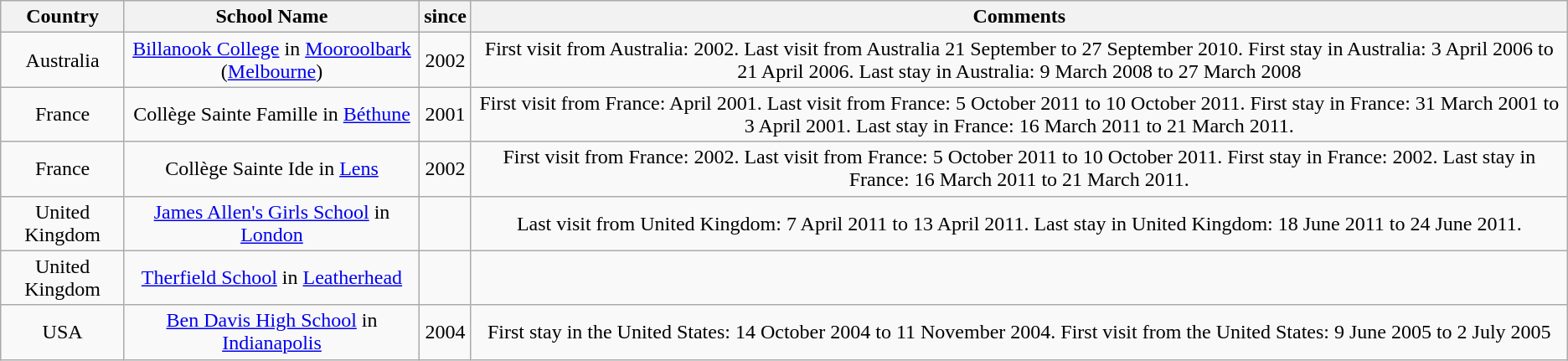<table class="wikitable" style="text-align:center;">
<tr class="hintergrundfarbe5">
<th>Country</th>
<th>School Name</th>
<th>since</th>
<th>Comments</th>
</tr>
<tr>
<td>Australia </td>
<td><a href='#'>Billanook College</a> in <a href='#'>Mooroolbark</a> (<a href='#'>Melbourne</a>)</td>
<td>2002</td>
<td>First visit from Australia: 2002. Last visit from Australia 21 September to 27 September 2010. First stay in Australia: 3  April 2006 to 21 April 2006. Last stay in Australia: 9 March 2008 to 27 March 2008</td>
</tr>
<tr>
<td>France  </td>
<td>Collège Sainte Famille in <a href='#'>Béthune</a></td>
<td>2001</td>
<td>First visit from France: April 2001. Last visit from France: 5 October 2011 to 10 October 2011. First stay in France: 31  March 2001 to 3 April 2001. Last stay in France: 16 March 2011 to 21 March 2011.</td>
</tr>
<tr>
<td>France   </td>
<td>Collège Sainte Ide in <a href='#'>Lens</a></td>
<td>2002</td>
<td>First visit from France: 2002. Last visit from France: 5 October 2011 to 10 October 2011. First stay in France: 2002. Last stay in France: 16 March 2011 to 21 March 2011.</td>
</tr>
<tr>
<td>United Kingdom </td>
<td><a href='#'>James Allen's Girls School</a> in <a href='#'>London</a></td>
<td></td>
<td>Last visit from United Kingdom: 7 April 2011 to 13 April 2011. Last stay in United Kingdom: 18 June 2011 to 24 June 2011.</td>
</tr>
<tr>
<td>United Kingdom </td>
<td><a href='#'>Therfield School</a> in <a href='#'>Leatherhead</a></td>
<td></td>
<td></td>
</tr>
<tr>
<td>USA </td>
<td><a href='#'>Ben Davis High School</a> in <a href='#'>Indianapolis</a></td>
<td>2004</td>
<td>First stay in the United States: 14 October 2004 to 11 November 2004. First visit from the United States: 9 June 2005 to 2 July 2005</td>
</tr>
</table>
